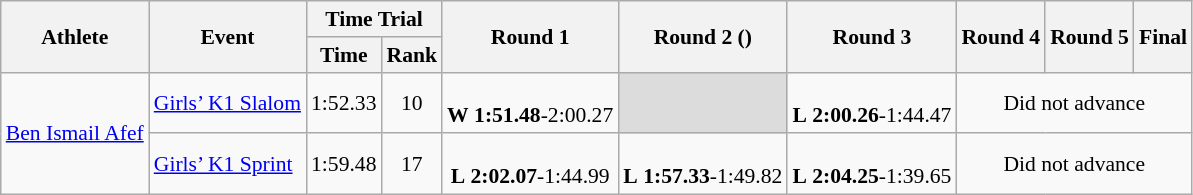<table class="wikitable" border="1" style="font-size:90%">
<tr>
<th rowspan=2>Athlete</th>
<th rowspan=2>Event</th>
<th colspan=2>Time Trial</th>
<th rowspan=2>Round 1</th>
<th rowspan=2>Round 2 ()</th>
<th rowspan=2>Round 3</th>
<th rowspan=2>Round 4</th>
<th rowspan=2>Round 5</th>
<th rowspan=2>Final</th>
</tr>
<tr>
<th>Time</th>
<th>Rank</th>
</tr>
<tr>
<td rowspan=2><a href='#'>Ben Ismail Afef</a></td>
<td><a href='#'>Girls’ K1 Slalom</a></td>
<td align=center>1:52.33</td>
<td align=center>10</td>
<td align=center><br><strong>W</strong> <strong>1:51.48</strong>-2:00.27</td>
<td bgcolor=#DCDCDC></td>
<td align=center><br><strong>L</strong> <strong>2:00.26</strong>-1:44.47</td>
<td align=center colspan=3>Did not advance</td>
</tr>
<tr>
<td><a href='#'>Girls’ K1 Sprint</a></td>
<td align=center>1:59.48</td>
<td align=center>17</td>
<td align=center><br><strong>L</strong> <strong>2:02.07</strong>-1:44.99</td>
<td align=center><br><strong>L</strong> <strong>1:57.33</strong>-1:49.82</td>
<td align=center><br><strong>L</strong> <strong>2:04.25</strong>-1:39.65</td>
<td align=center colspan=3>Did not advance</td>
</tr>
</table>
